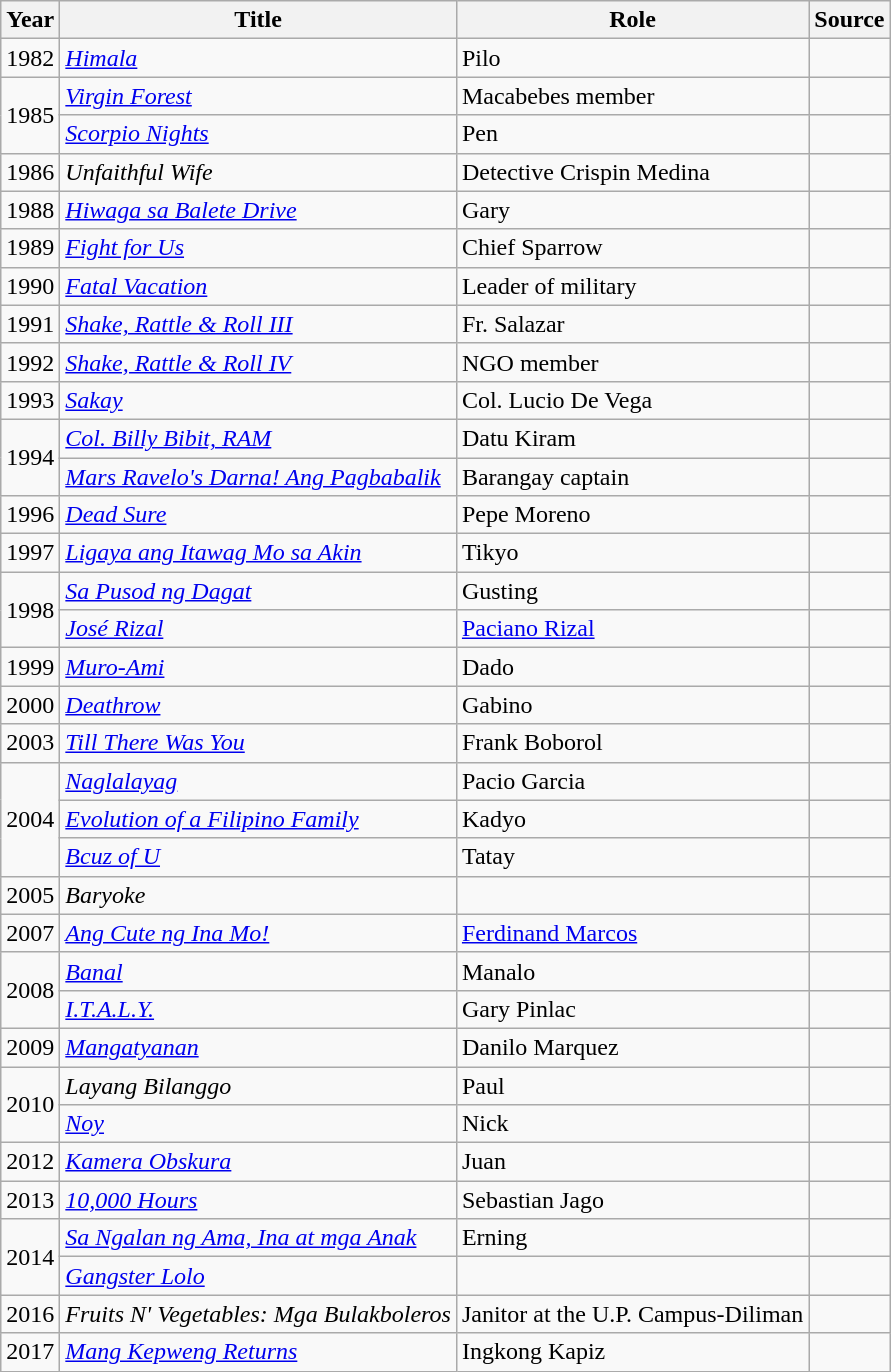<table class="wikitable sortable">
<tr>
<th>Year</th>
<th>Title</th>
<th>Role</th>
<th>Source</th>
</tr>
<tr>
<td>1982</td>
<td><em><a href='#'>Himala</a></em></td>
<td>Pilo</td>
<td></td>
</tr>
<tr>
<td rowspan="2">1985</td>
<td><em><a href='#'>Virgin Forest</a></em></td>
<td>Macabebes member</td>
<td> </td>
</tr>
<tr>
<td><em><a href='#'>Scorpio Nights</a></em></td>
<td>Pen</td>
<td></td>
</tr>
<tr>
<td>1986</td>
<td><em>Unfaithful Wife</em></td>
<td>Detective Crispin Medina</td>
<td></td>
</tr>
<tr>
<td>1988</td>
<td><em><a href='#'>Hiwaga sa Balete Drive</a></em></td>
<td>Gary</td>
<td></td>
</tr>
<tr>
<td>1989</td>
<td><em><a href='#'>Fight for Us</a></em></td>
<td>Chief Sparrow</td>
<td></td>
</tr>
<tr>
<td>1990</td>
<td><em><a href='#'>Fatal Vacation</a></em></td>
<td>Leader of military</td>
<td></td>
</tr>
<tr>
<td>1991</td>
<td><em><a href='#'>Shake, Rattle & Roll III</a></em></td>
<td>Fr. Salazar</td>
<td></td>
</tr>
<tr>
<td>1992</td>
<td><em><a href='#'>Shake, Rattle & Roll IV</a></em></td>
<td>NGO member</td>
<td></td>
</tr>
<tr>
<td>1993</td>
<td><em><a href='#'>Sakay</a></em></td>
<td>Col. Lucio De Vega</td>
<td></td>
</tr>
<tr>
<td rowspan="2">1994</td>
<td><em><a href='#'>Col. Billy Bibit, RAM</a></em></td>
<td>Datu Kiram</td>
<td></td>
</tr>
<tr>
<td><em><a href='#'>Mars Ravelo's Darna! Ang Pagbabalik</a></em></td>
<td>Barangay captain</td>
<td></td>
</tr>
<tr>
<td>1996</td>
<td><em><a href='#'>Dead Sure</a></em></td>
<td>Pepe Moreno</td>
<td></td>
</tr>
<tr>
<td>1997</td>
<td><em><a href='#'>Ligaya ang Itawag Mo sa Akin</a></em></td>
<td>Tikyo</td>
<td></td>
</tr>
<tr>
<td rowspan="2">1998</td>
<td><em><a href='#'>Sa Pusod ng Dagat</a></em></td>
<td>Gusting</td>
<td></td>
</tr>
<tr>
<td><em><a href='#'>José Rizal</a></em></td>
<td><a href='#'>Paciano Rizal</a></td>
<td> </td>
</tr>
<tr>
<td>1999</td>
<td><em><a href='#'>Muro-Ami</a></em></td>
<td>Dado</td>
<td></td>
</tr>
<tr>
<td>2000</td>
<td><em><a href='#'>Deathrow</a></em></td>
<td>Gabino</td>
<td></td>
</tr>
<tr>
<td>2003</td>
<td><em><a href='#'>Till There Was You</a></em></td>
<td>Frank Boborol</td>
<td></td>
</tr>
<tr>
<td rowspan="3">2004</td>
<td><em><a href='#'>Naglalayag</a></em></td>
<td>Pacio Garcia</td>
<td></td>
</tr>
<tr>
<td><em><a href='#'>Evolution of a Filipino Family</a></em></td>
<td>Kadyo</td>
<td></td>
</tr>
<tr>
<td><em><a href='#'>Bcuz of U</a></em></td>
<td>Tatay</td>
<td></td>
</tr>
<tr>
<td>2005</td>
<td><em>Baryoke</em></td>
<td></td>
<td></td>
</tr>
<tr>
<td>2007</td>
<td><em><a href='#'>Ang Cute ng Ina Mo!</a></em></td>
<td><a href='#'>Ferdinand Marcos</a></td>
<td></td>
</tr>
<tr>
<td rowspan="2">2008</td>
<td><em><a href='#'>Banal</a></em></td>
<td>Manalo</td>
<td></td>
</tr>
<tr>
<td><em><a href='#'>I.T.A.L.Y.</a></em></td>
<td>Gary Pinlac</td>
<td></td>
</tr>
<tr>
<td>2009</td>
<td><em><a href='#'>Mangatyanan</a></em></td>
<td>Danilo Marquez</td>
<td></td>
</tr>
<tr>
<td rowspan="2">2010</td>
<td><em>Layang Bilanggo</em></td>
<td>Paul</td>
<td></td>
</tr>
<tr>
<td><em><a href='#'>Noy</a></em></td>
<td>Nick</td>
<td></td>
</tr>
<tr>
<td>2012</td>
<td><em><a href='#'>Kamera Obskura</a></em></td>
<td>Juan</td>
<td></td>
</tr>
<tr>
<td>2013</td>
<td><em><a href='#'>10,000 Hours</a></em></td>
<td>Sebastian Jago</td>
<td></td>
</tr>
<tr>
<td rowspan="2">2014</td>
<td><em><a href='#'>Sa Ngalan ng Ama, Ina at mga Anak</a></em></td>
<td>Erning</td>
<td></td>
</tr>
<tr>
<td><em><a href='#'>Gangster Lolo</a></em></td>
<td></td>
<td></td>
</tr>
<tr>
<td>2016</td>
<td><em>Fruits N' Vegetables: Mga Bulakboleros</em></td>
<td>Janitor at the U.P. Campus-Diliman</td>
<td></td>
</tr>
<tr>
<td>2017</td>
<td><em><a href='#'>Mang Kepweng Returns</a></em></td>
<td>Ingkong Kapiz</td>
<td></td>
</tr>
</table>
